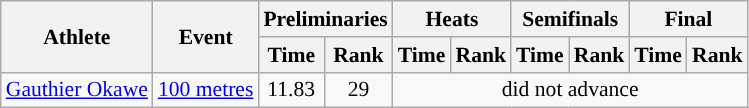<table class=wikitable style="font-size:90%;">
<tr>
<th rowspan=2>Athlete</th>
<th rowspan=2>Event</th>
<th colspan=2>Preliminaries</th>
<th colspan=2>Heats</th>
<th colspan=2>Semifinals</th>
<th colspan=2>Final</th>
</tr>
<tr>
<th>Time</th>
<th>Rank</th>
<th>Time</th>
<th>Rank</th>
<th>Time</th>
<th>Rank</th>
<th>Time</th>
<th>Rank</th>
</tr>
<tr>
<td><a href='#'>Gauthier Okawe</a></td>
<td><a href='#'>100 metres</a></td>
<td align="center">11.83</td>
<td align="center">29</td>
<td align="center" colspan=6>did not advance</td>
</tr>
</table>
